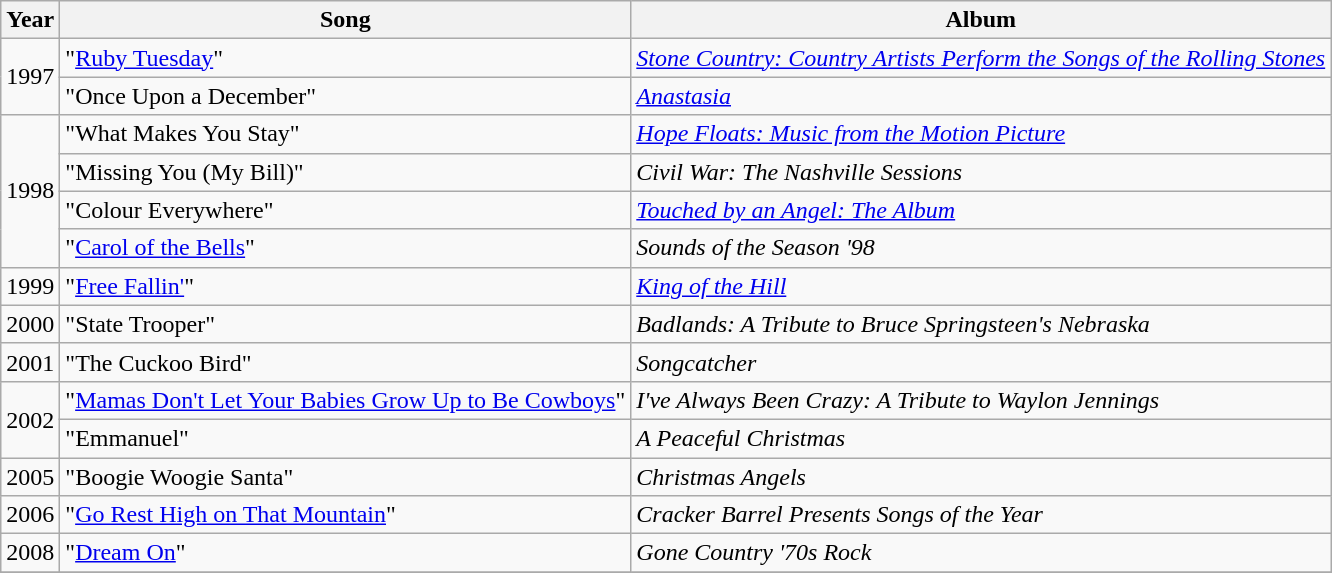<table class="wikitable">
<tr>
<th>Year</th>
<th>Song</th>
<th>Album</th>
</tr>
<tr>
<td rowspan="2">1997</td>
<td>"<a href='#'>Ruby Tuesday</a>"</td>
<td><em><a href='#'>Stone Country: Country Artists Perform the Songs of the Rolling Stones</a></em></td>
</tr>
<tr>
<td>"Once Upon a December"</td>
<td><em><a href='#'>Anastasia</a></em></td>
</tr>
<tr>
<td rowspan=4>1998</td>
<td>"What Makes You Stay"</td>
<td><em><a href='#'>Hope Floats: Music from the Motion Picture</a></em></td>
</tr>
<tr>
<td>"Missing You (My Bill)"</td>
<td><em>Civil War: The Nashville Sessions</em></td>
</tr>
<tr>
<td>"Colour Everywhere"</td>
<td><em><a href='#'>Touched by an Angel: The Album</a></em></td>
</tr>
<tr>
<td>"<a href='#'>Carol of the Bells</a>"</td>
<td><em>Sounds of the Season '98</em></td>
</tr>
<tr>
<td>1999</td>
<td>"<a href='#'>Free Fallin'</a>"</td>
<td><em><a href='#'>King of the Hill</a></em></td>
</tr>
<tr>
<td>2000</td>
<td>"State Trooper"</td>
<td><em>Badlands: A Tribute to Bruce Springsteen's Nebraska</em></td>
</tr>
<tr>
<td>2001</td>
<td>"The Cuckoo Bird"</td>
<td><em>Songcatcher</em></td>
</tr>
<tr>
<td rowspan="2">2002</td>
<td>"<a href='#'>Mamas Don't Let Your Babies Grow Up to Be Cowboys</a>" </td>
<td><em>I've Always Been Crazy: A Tribute to Waylon Jennings</em></td>
</tr>
<tr>
<td>"Emmanuel"</td>
<td><em>A Peaceful Christmas</em></td>
</tr>
<tr>
<td>2005</td>
<td>"Boogie Woogie Santa"</td>
<td><em>Christmas Angels</em></td>
</tr>
<tr>
<td>2006</td>
<td>"<a href='#'>Go Rest High on That Mountain</a>" </td>
<td><em>Cracker Barrel Presents Songs of the Year</em></td>
</tr>
<tr>
<td>2008</td>
<td>"<a href='#'>Dream On</a>"</td>
<td><em>Gone Country '70s Rock</em></td>
</tr>
<tr>
</tr>
</table>
